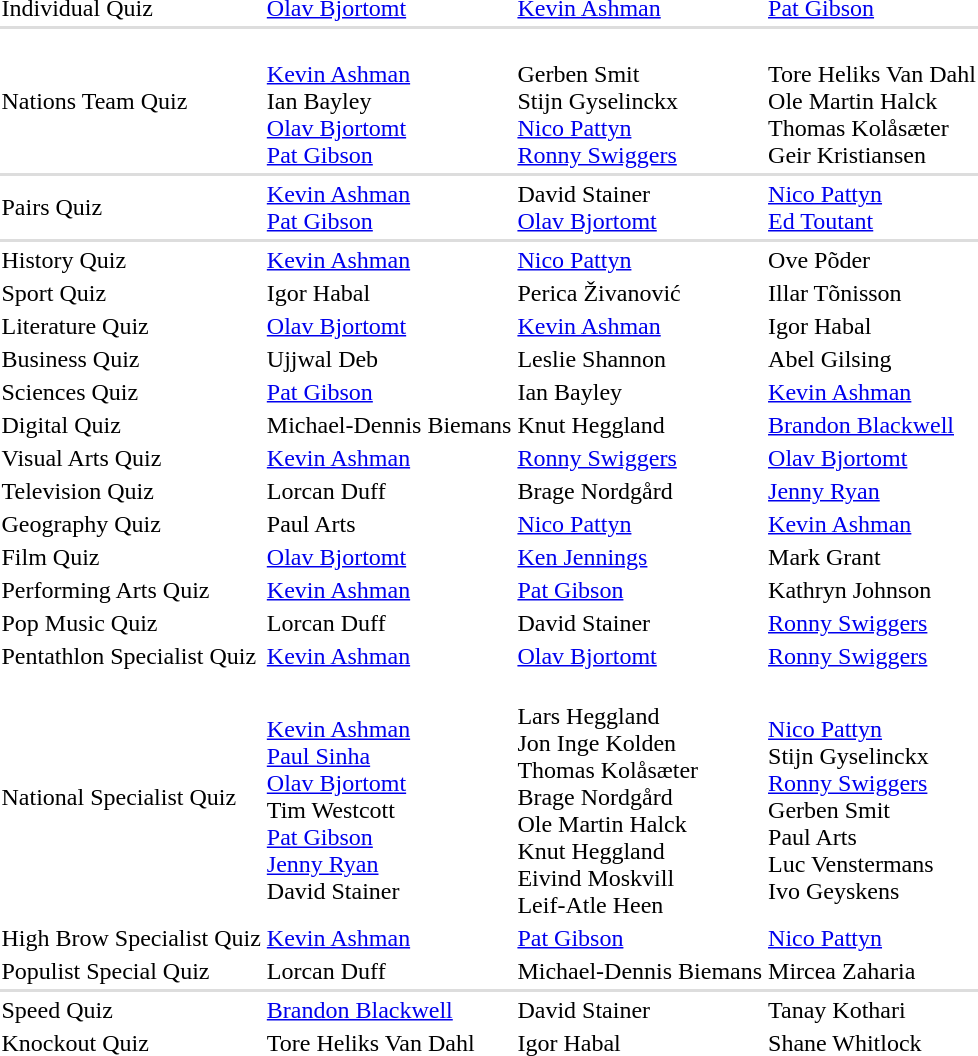<table>
<tr>
<td>Individual Quiz</td>
<td> <a href='#'>Olav Bjortomt</a></td>
<td> <a href='#'>Kevin Ashman</a></td>
<td> <a href='#'>Pat Gibson</a></td>
</tr>
<tr bgcolor=#DDDDDD>
<td colspan=5></td>
</tr>
<tr>
<td>Nations Team Quiz</td>
<td><br><a href='#'>Kevin Ashman</a><br>Ian Bayley<br><a href='#'>Olav Bjortomt</a><br><a href='#'>Pat Gibson</a></td>
<td><br>Gerben Smit<br>Stijn Gyselinckx<br><a href='#'>Nico Pattyn</a><br><a href='#'>Ronny Swiggers</a></td>
<td><br>Tore Heliks Van Dahl<br>Ole Martin Halck<br>Thomas Kolåsæter<br>Geir Kristiansen</td>
</tr>
<tr bgcolor=#DDDDDD>
<td colspan=5></td>
</tr>
<tr>
<td>Pairs Quiz</td>
<td> <a href='#'>Kevin Ashman</a><br> <a href='#'>Pat Gibson</a></td>
<td> David Stainer<br> <a href='#'>Olav Bjortomt</a></td>
<td> <a href='#'>Nico Pattyn</a><br> <a href='#'>Ed Toutant</a></td>
</tr>
<tr bgcolor=#DDDDDD>
<td colspan=5></td>
</tr>
<tr>
<td>History Quiz</td>
<td> <a href='#'>Kevin Ashman</a></td>
<td> <a href='#'>Nico Pattyn</a></td>
<td> Ove Põder</td>
</tr>
<tr>
<td>Sport Quiz</td>
<td> Igor Habal</td>
<td> Perica Živanović</td>
<td> Illar Tõnisson</td>
</tr>
<tr>
<td>Literature Quiz</td>
<td> <a href='#'>Olav Bjortomt</a></td>
<td> <a href='#'>Kevin Ashman</a></td>
<td> Igor Habal</td>
</tr>
<tr>
<td>Business Quiz</td>
<td> Ujjwal Deb</td>
<td> Leslie Shannon</td>
<td> Abel Gilsing</td>
</tr>
<tr>
<td>Sciences Quiz</td>
<td> <a href='#'>Pat Gibson</a></td>
<td> Ian Bayley</td>
<td> <a href='#'>Kevin Ashman</a></td>
</tr>
<tr>
<td>Digital Quiz</td>
<td> Michael-Dennis Biemans</td>
<td> Knut Heggland</td>
<td> <a href='#'>Brandon Blackwell</a></td>
</tr>
<tr>
<td>Visual Arts Quiz</td>
<td> <a href='#'>Kevin Ashman</a></td>
<td> <a href='#'>Ronny Swiggers</a></td>
<td> <a href='#'>Olav Bjortomt</a></td>
</tr>
<tr>
<td>Television Quiz</td>
<td> Lorcan Duff</td>
<td> Brage Nordgård</td>
<td> <a href='#'>Jenny Ryan</a></td>
</tr>
<tr>
<td>Geography Quiz</td>
<td> Paul Arts</td>
<td> <a href='#'>Nico Pattyn</a></td>
<td> <a href='#'>Kevin Ashman</a></td>
</tr>
<tr>
<td>Film Quiz</td>
<td> <a href='#'>Olav Bjortomt</a></td>
<td> <a href='#'>Ken Jennings</a></td>
<td> Mark Grant</td>
</tr>
<tr>
<td>Performing Arts Quiz</td>
<td> <a href='#'>Kevin Ashman</a></td>
<td> <a href='#'>Pat Gibson</a></td>
<td> Kathryn Johnson</td>
</tr>
<tr>
<td>Pop Music Quiz</td>
<td> Lorcan Duff</td>
<td> David Stainer</td>
<td> <a href='#'>Ronny Swiggers</a></td>
</tr>
<tr>
<td>Pentathlon Specialist Quiz</td>
<td> <a href='#'>Kevin Ashman</a></td>
<td> <a href='#'>Olav Bjortomt</a></td>
<td> <a href='#'>Ronny Swiggers</a></td>
</tr>
<tr>
<td>National Specialist Quiz</td>
<td><br><a href='#'>Kevin Ashman</a><br><a href='#'>Paul Sinha</a> <br><a href='#'>Olav Bjortomt</a><br>Tim Westcott<br><a href='#'>Pat Gibson</a><br><a href='#'>Jenny Ryan</a><br>David Stainer</td>
<td><br>Lars Heggland<br>Jon Inge Kolden<br>Thomas Kolåsæter<br>Brage Nordgård<br>Ole Martin Halck<br>Knut Heggland<br>Eivind Moskvill<br>Leif-Atle Heen</td>
<td><br><a href='#'>Nico Pattyn</a><br>Stijn Gyselinckx<br><a href='#'>Ronny Swiggers</a><br>Gerben Smit<br>Paul Arts<br>Luc Venstermans<br>Ivo Geyskens</td>
</tr>
<tr>
<td>High Brow Specialist Quiz</td>
<td> <a href='#'>Kevin Ashman</a></td>
<td> <a href='#'>Pat Gibson</a></td>
<td> <a href='#'>Nico Pattyn</a></td>
</tr>
<tr>
<td>Populist Special Quiz</td>
<td> Lorcan Duff</td>
<td> Michael-Dennis Biemans</td>
<td> Mircea Zaharia</td>
</tr>
<tr bgcolor=#DDDDDD>
<td colspan=5></td>
</tr>
<tr>
<td>Speed Quiz</td>
<td> <a href='#'>Brandon Blackwell</a></td>
<td> David Stainer</td>
<td> Tanay Kothari</td>
</tr>
<tr>
<td>Knockout Quiz</td>
<td> Tore Heliks Van Dahl</td>
<td> Igor Habal</td>
<td> Shane Whitlock</td>
</tr>
</table>
